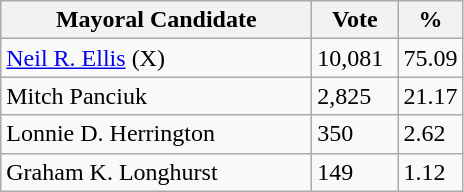<table class="wikitable">
<tr>
<th bgcolor="#DDDDFF" width="200px">Mayoral Candidate </th>
<th bgcolor="#DDDDFF" width="50px">Vote</th>
<th bgcolor="#DDDDFF" width="30px">%</th>
</tr>
<tr>
<td><a href='#'>Neil R. Ellis</a> (X)</td>
<td>10,081</td>
<td>75.09</td>
</tr>
<tr>
<td>Mitch Panciuk</td>
<td>2,825</td>
<td>21.17</td>
</tr>
<tr>
<td>Lonnie D. Herrington</td>
<td>350</td>
<td>2.62</td>
</tr>
<tr>
<td>Graham K. Longhurst</td>
<td>149</td>
<td>1.12</td>
</tr>
</table>
